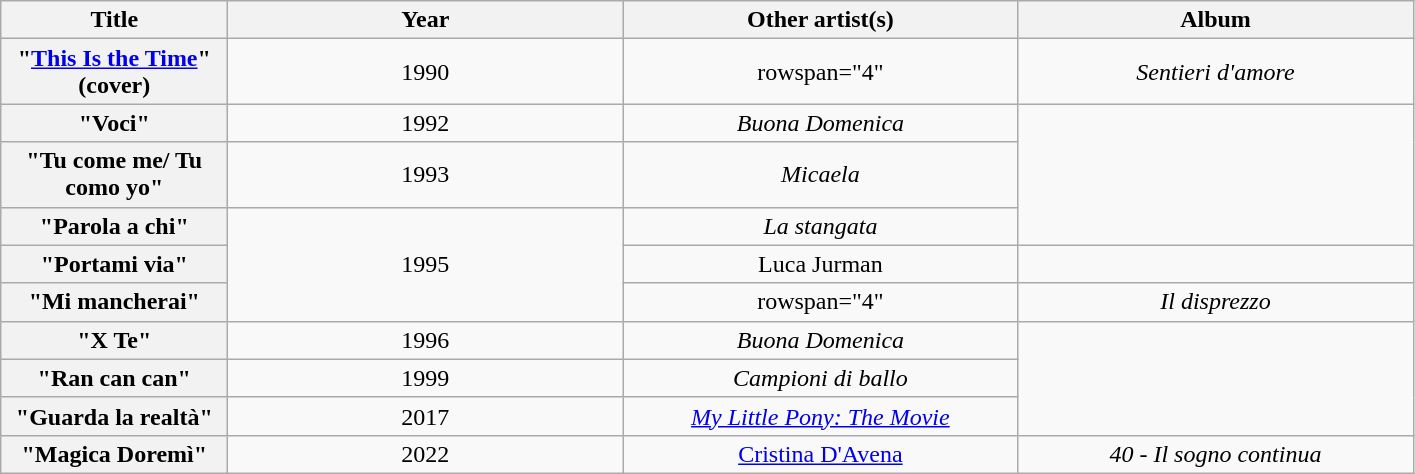<table class="wikitable plainrowheaders" style="text-align:center;">
<tr>
<th scope="col" style="width:9em;">Title</th>
<th scope="col" style="width:16em;">Year</th>
<th scope="col" style="width:16em;">Other artist(s)</th>
<th scope="col" style="width:16em;">Album</th>
</tr>
<tr>
<th scope="row">"<a href='#'>This Is the Time</a>" (cover)</th>
<td>1990</td>
<td>rowspan="4" </td>
<td><em>Sentieri d'amore</em></td>
</tr>
<tr>
<th scope="row">"Voci"</th>
<td>1992</td>
<td><em>Buona Domenica</em></td>
</tr>
<tr>
<th scope="row">"Tu come me/ Tu como yo"</th>
<td>1993</td>
<td><em>Micaela</em></td>
</tr>
<tr>
<th scope="row">"Parola a chi"</th>
<td rowspan="3">1995</td>
<td><em>La stangata</em></td>
</tr>
<tr>
<th scope="row">"Portami via"</th>
<td>Luca Jurman</td>
<td></td>
</tr>
<tr>
<th scope="row">"Mi mancherai"</th>
<td>rowspan="4" </td>
<td><em>Il disprezzo</em></td>
</tr>
<tr>
<th scope="row">"X Te"</th>
<td>1996</td>
<td><em>Buona Domenica</em></td>
</tr>
<tr>
<th scope="row">"Ran can can"</th>
<td>1999</td>
<td><em>Campioni di ballo</em></td>
</tr>
<tr>
<th scope="row">"Guarda la realtà"</th>
<td>2017</td>
<td><em><a href='#'>My Little Pony: The Movie</a></em></td>
</tr>
<tr>
<th scope="row">"Magica Doremì"</th>
<td>2022</td>
<td><a href='#'>Cristina D'Avena</a></td>
<td><em>40 - Il sogno continua</em></td>
</tr>
</table>
